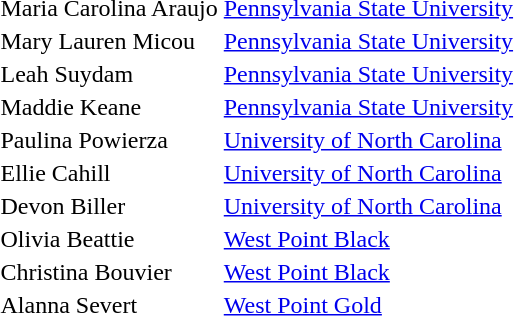<table>
<tr>
<td>Maria Carolina Araujo</td>
<td><a href='#'>Pennsylvania State University</a></td>
</tr>
<tr>
<td>Mary Lauren Micou</td>
<td><a href='#'>Pennsylvania State University</a></td>
</tr>
<tr>
<td>Leah Suydam</td>
<td><a href='#'>Pennsylvania State University</a></td>
</tr>
<tr>
<td>Maddie Keane</td>
<td><a href='#'>Pennsylvania State University</a></td>
</tr>
<tr>
<td>Paulina Powierza</td>
<td><a href='#'>University of North Carolina</a></td>
</tr>
<tr>
<td>Ellie Cahill</td>
<td><a href='#'>University of North Carolina</a></td>
</tr>
<tr>
<td>Devon Biller</td>
<td><a href='#'>University of North Carolina</a></td>
</tr>
<tr>
<td>Olivia Beattie</td>
<td><a href='#'>West Point Black</a></td>
</tr>
<tr>
<td>Christina Bouvier</td>
<td><a href='#'>West Point Black</a></td>
</tr>
<tr>
<td>Alanna Severt</td>
<td><a href='#'>West Point Gold</a></td>
</tr>
</table>
